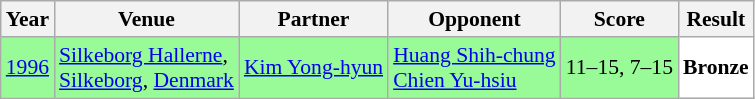<table class="sortable wikitable" style="font-size: 90%;">
<tr>
<th>Year</th>
<th>Venue</th>
<th>Partner</th>
<th>Opponent</th>
<th>Score</th>
<th>Result</th>
</tr>
<tr style="background:#98FB98">
<td align="center"><a href='#'>1996</a></td>
<td align="left"><a href='#'>Silkeborg Hallerne</a>,<br><a href='#'>Silkeborg</a>, <a href='#'>Denmark</a></td>
<td align="left"> <a href='#'>Kim Yong-hyun</a></td>
<td align="left"> <a href='#'>Huang Shih-chung</a> <br>  <a href='#'>Chien Yu-hsiu</a></td>
<td align="left">11–15, 7–15</td>
<td style="text-align:left; background:white"> <strong>Bronze</strong></td>
</tr>
</table>
